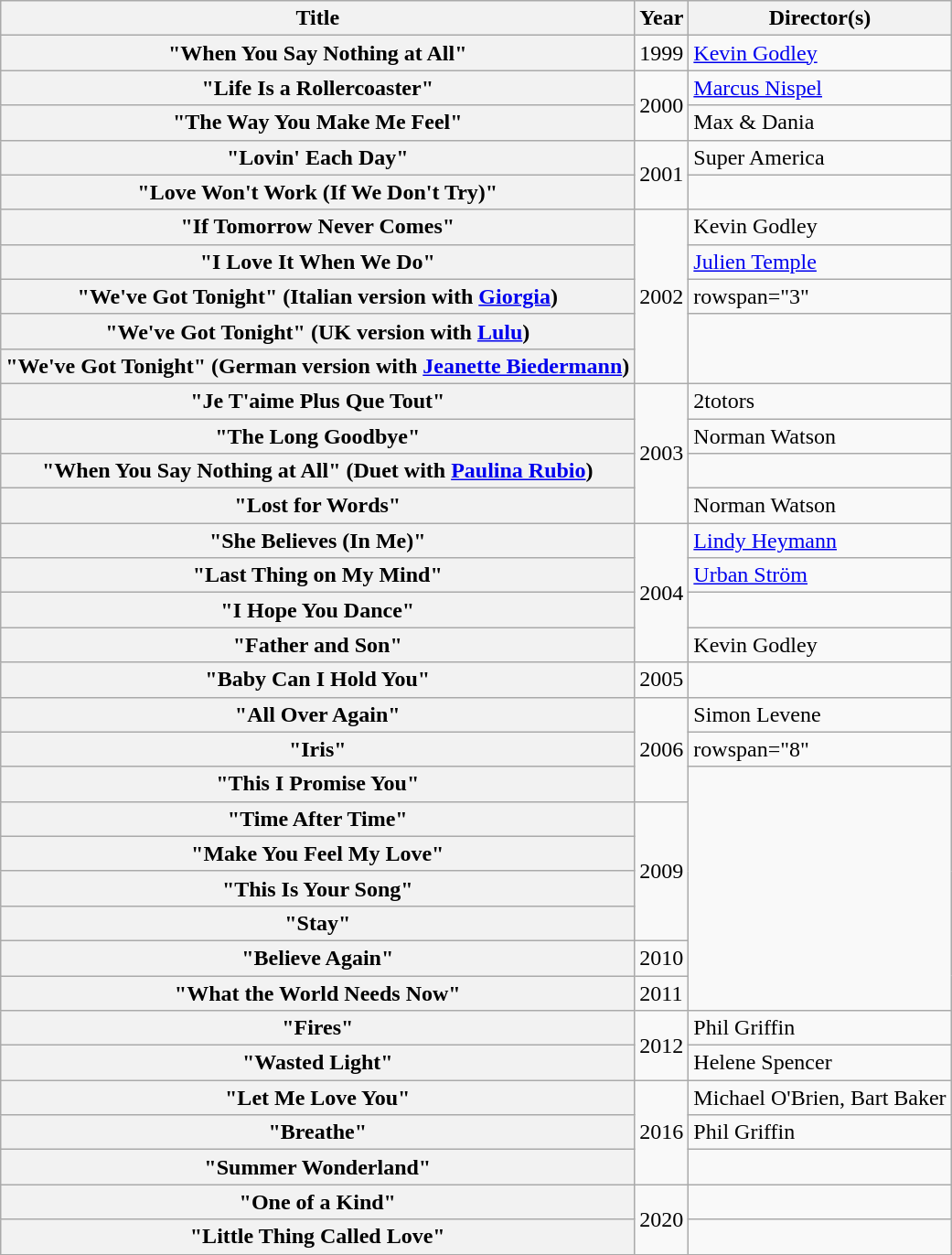<table class="wikitable plainrowheaders">
<tr>
<th scope="col">Title</th>
<th scope="col">Year</th>
<th scope="col">Director(s)</th>
</tr>
<tr>
<th scope="row">"When You Say Nothing at All"</th>
<td>1999</td>
<td><a href='#'>Kevin Godley</a></td>
</tr>
<tr>
<th scope="row">"Life Is a Rollercoaster"</th>
<td rowspan="2">2000</td>
<td><a href='#'>Marcus Nispel</a></td>
</tr>
<tr>
<th scope="row">"The Way You Make Me Feel"</th>
<td>Max & Dania</td>
</tr>
<tr>
<th scope="row">"Lovin' Each Day"</th>
<td rowspan="2">2001</td>
<td>Super America</td>
</tr>
<tr>
<th scope="row">"Love Won't Work (If We Don't Try)"</th>
<td></td>
</tr>
<tr>
<th scope="row">"If Tomorrow Never Comes"</th>
<td rowspan="5">2002</td>
<td>Kevin Godley</td>
</tr>
<tr>
<th scope="row">"I Love It When We Do"</th>
<td><a href='#'>Julien Temple</a></td>
</tr>
<tr>
<th scope="row">"We've Got Tonight" (Italian version with <a href='#'>Giorgia</a>)</th>
<td>rowspan="3" </td>
</tr>
<tr>
<th scope="row">"We've Got Tonight" (UK version with <a href='#'>Lulu</a>)</th>
</tr>
<tr>
<th scope="row">"We've Got Tonight" (German version with <a href='#'>Jeanette Biedermann</a>)</th>
</tr>
<tr>
<th scope="row">"Je T'aime Plus Que Tout"</th>
<td rowspan="4">2003</td>
<td>2totors</td>
</tr>
<tr>
<th scope="row">"The Long Goodbye"</th>
<td>Norman Watson</td>
</tr>
<tr>
<th scope="row">"When You Say Nothing at All" (Duet with <a href='#'>Paulina Rubio</a>)</th>
<td></td>
</tr>
<tr>
<th scope="row">"Lost for Words"</th>
<td>Norman Watson</td>
</tr>
<tr>
<th scope="row">"She Believes (In Me)"</th>
<td rowspan="4">2004</td>
<td><a href='#'>Lindy Heymann</a></td>
</tr>
<tr>
<th scope="row">"Last Thing on My Mind"</th>
<td><a href='#'>Urban Ström</a></td>
</tr>
<tr>
<th scope="row">"I Hope You Dance"</th>
<td></td>
</tr>
<tr>
<th scope="row">"Father and Son"</th>
<td>Kevin Godley</td>
</tr>
<tr>
<th scope="row">"Baby Can I Hold You"</th>
<td>2005</td>
<td></td>
</tr>
<tr>
<th scope="row">"All Over Again"</th>
<td rowspan="3">2006</td>
<td>Simon Levene</td>
</tr>
<tr>
<th scope="row">"Iris"</th>
<td>rowspan="8" </td>
</tr>
<tr>
<th scope="row">"This I Promise You"</th>
</tr>
<tr>
<th scope="row">"Time After Time"</th>
<td rowspan="4">2009</td>
</tr>
<tr>
<th scope="row">"Make You Feel My Love"</th>
</tr>
<tr>
<th scope="row">"This Is Your Song"</th>
</tr>
<tr>
<th scope="row">"Stay"</th>
</tr>
<tr>
<th scope="row">"Believe Again"</th>
<td>2010</td>
</tr>
<tr>
<th scope="row">"What the World Needs Now"</th>
<td>2011</td>
</tr>
<tr>
<th scope="row">"Fires"</th>
<td rowspan="2">2012</td>
<td>Phil Griffin</td>
</tr>
<tr>
<th scope="row">"Wasted Light"</th>
<td>Helene Spencer</td>
</tr>
<tr>
<th scope="row">"Let Me Love You"</th>
<td rowspan="3">2016</td>
<td>Michael O'Brien, Bart Baker</td>
</tr>
<tr>
<th scope="row">"Breathe"</th>
<td>Phil Griffin</td>
</tr>
<tr>
<th scope="row">"Summer Wonderland"</th>
<td></td>
</tr>
<tr>
<th scope="row">"One of a Kind"</th>
<td rowspan="2">2020</td>
<td></td>
</tr>
<tr>
<th scope="row">"Little Thing Called Love"</th>
<td></td>
</tr>
</table>
